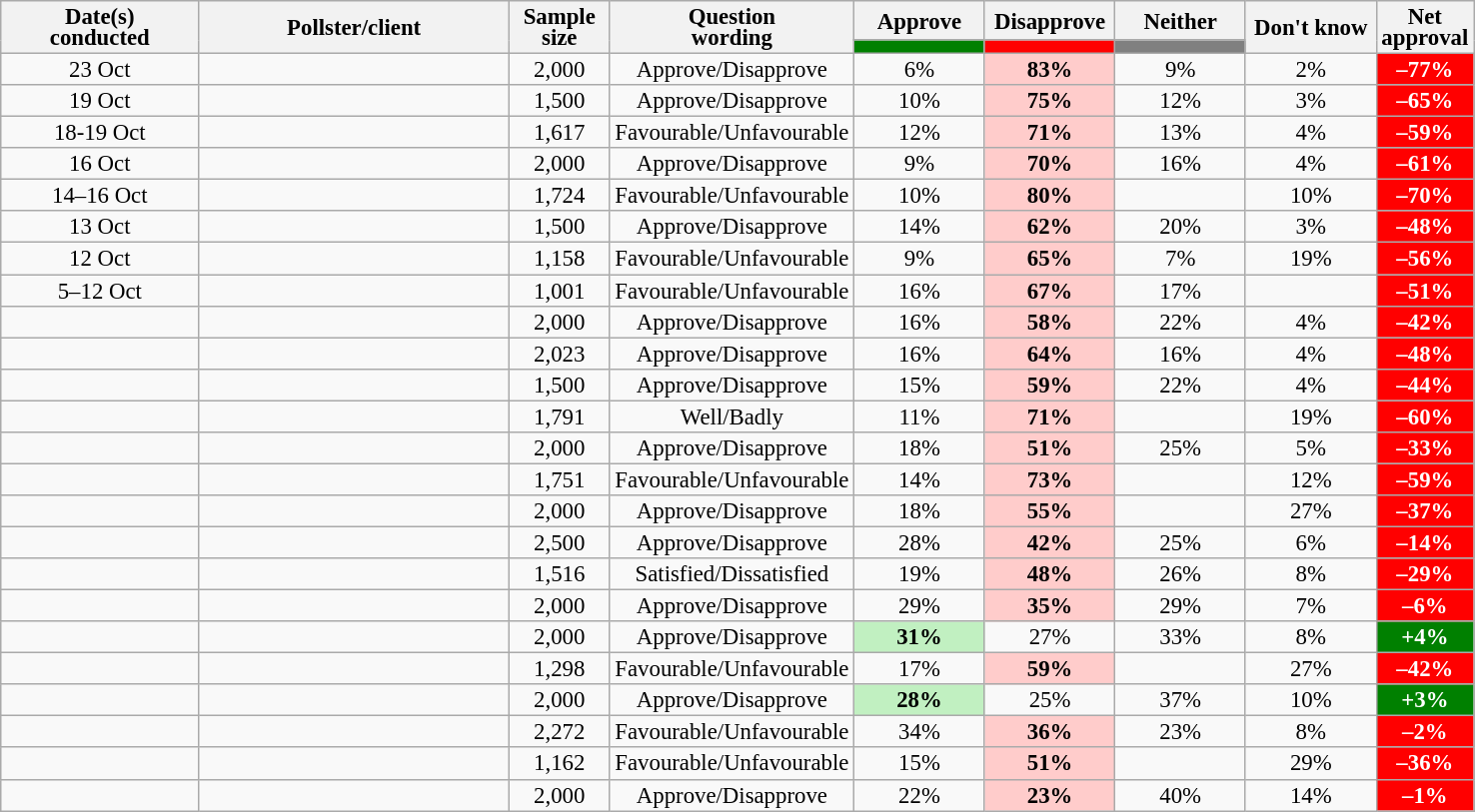<table class="wikitable collapsible sortable mw-datatable" style="text-align:center;font-size:95%;line-height:14px;">
<tr>
<th rowspan="2" style="width:125px;">Date(s)<br>conducted</th>
<th rowspan="2" style="width:200px;">Pollster/client</th>
<th rowspan="2" style="width:60px;">Sample size</th>
<th rowspan="2" style="width:120px;">Question<br>wording</th>
<th class="unsortable" style="width:80px;">Approve</th>
<th class="unsortable" style="width: 80px;">Disapprove</th>
<th class="unsortable" style="width:80px;">Neither</th>
<th rowspan="2" class="unsortable" style="width:80px;">Don't know</th>
<th rowspan="2" class="unsortable" style="width:20px;">Net approval</th>
</tr>
<tr>
<th class="unsortable" style="color:inherit;background:green;width:60px;"></th>
<th class="unsortable" style="color:inherit;background:red;width:60px;"></th>
<th class="unsortable" style="color:inherit;background:grey;width:60px;"></th>
</tr>
<tr>
<td>23 Oct</td>
<td></td>
<td>2,000</td>
<td>Approve/Disapprove</td>
<td>6%</td>
<td style="background:#ffcccb"><strong>83%</strong></td>
<td>9%</td>
<td>2%</td>
<td style="background:red;color:white"><strong>–77%</strong></td>
</tr>
<tr>
<td>19 Oct</td>
<td></td>
<td>1,500</td>
<td>Approve/Disapprove</td>
<td>10%</td>
<td style="background:#ffcccb"><strong>75%</strong></td>
<td>12%</td>
<td>3%</td>
<td style="background:red;color:white"><strong>–65%</strong></td>
</tr>
<tr>
<td>18-19 Oct</td>
<td></td>
<td>1,617</td>
<td>Favourable/Unfavourable</td>
<td>12%</td>
<td style="background:#ffcccb"><strong>71%</strong></td>
<td>13%</td>
<td>4%</td>
<td style="background:red;color:white"><strong>–59%</strong></td>
</tr>
<tr>
<td>16 Oct</td>
<td></td>
<td>2,000</td>
<td>Approve/Disapprove</td>
<td>9%</td>
<td style="background:#ffcccb"><strong>70%</strong></td>
<td>16%</td>
<td>4%</td>
<td style="background:red;color:white"><strong>–61%</strong></td>
</tr>
<tr>
<td>14–16 Oct</td>
<td></td>
<td>1,724</td>
<td>Favourable/Unfavourable</td>
<td>10%</td>
<td style="background:#ffcccb"><strong>80%</strong></td>
<td></td>
<td>10%</td>
<td style="background:red;color:white"><strong>–70%</strong></td>
</tr>
<tr>
<td>13 Oct</td>
<td></td>
<td>1,500</td>
<td>Approve/Disapprove</td>
<td>14%</td>
<td style="background:#ffcccb"><strong>62%</strong></td>
<td>20%</td>
<td>3%</td>
<td style="background:red;color:white"><strong>–48%</strong></td>
</tr>
<tr>
<td>12 Oct</td>
<td></td>
<td>1,158</td>
<td>Favourable/Unfavourable</td>
<td>9%</td>
<td style="background:#ffcccb"><strong>65%</strong></td>
<td>7%</td>
<td>19%</td>
<td style="background:red;color:white"><strong>–56%</strong></td>
</tr>
<tr>
<td>5–12 Oct</td>
<td></td>
<td>1,001</td>
<td>Favourable/Unfavourable</td>
<td>16%</td>
<td style="background:#ffcccb"><strong>67%</strong></td>
<td>17%</td>
<td></td>
<td style="background:red;color:white"><strong>–51%</strong></td>
</tr>
<tr>
<td></td>
<td></td>
<td>2,000</td>
<td>Approve/Disapprove</td>
<td>16%</td>
<td style="background:#ffcccb"><strong>58%</strong></td>
<td>22%</td>
<td>4%</td>
<td style="background:red;color:white"><strong>–42%</strong></td>
</tr>
<tr>
<td></td>
<td></td>
<td>2,023</td>
<td>Approve/Disapprove</td>
<td>16%</td>
<td style="background:#ffcccb"><strong>64%</strong></td>
<td>16%</td>
<td>4%</td>
<td style="background:red;color:white"><strong>–48%</strong></td>
</tr>
<tr>
<td></td>
<td></td>
<td>1,500</td>
<td>Approve/Disapprove</td>
<td>15%</td>
<td style="background:#ffcccb"><strong>59%</strong></td>
<td>22%</td>
<td>4%</td>
<td style="background:red;color:white"><strong>–44%</strong></td>
</tr>
<tr>
<td></td>
<td></td>
<td>1,791</td>
<td>Well/Badly</td>
<td>11%</td>
<td style="background:#ffcccb"><strong>71%</strong></td>
<td></td>
<td>19%</td>
<td style="background:red;color:white"><strong>–60%</strong></td>
</tr>
<tr>
<td></td>
<td></td>
<td>2,000</td>
<td>Approve/Disapprove</td>
<td>18%</td>
<td style="background:#ffcccb"><strong>51%</strong></td>
<td>25%</td>
<td>5%</td>
<td style="background:red;color:white"><strong>–33%</strong></td>
</tr>
<tr>
<td></td>
<td></td>
<td>1,751</td>
<td>Favourable/Unfavourable</td>
<td>14%</td>
<td style="background:#ffcccb"><strong>73%</strong></td>
<td></td>
<td>12%</td>
<td style="background:red;color:white"><strong>–59%</strong></td>
</tr>
<tr>
<td></td>
<td></td>
<td>2,000</td>
<td>Approve/Disapprove</td>
<td>18%</td>
<td style="background:#ffcccb"><strong>55%</strong></td>
<td></td>
<td>27%</td>
<td style="background:red;color:white"><strong>–37%</strong></td>
</tr>
<tr>
<td></td>
<td></td>
<td>2,500</td>
<td>Approve/Disapprove</td>
<td>28%</td>
<td style="background:#ffcccb"><strong>42%</strong></td>
<td>25%</td>
<td>6%</td>
<td style="background:red;color:white"><strong>–14%</strong></td>
</tr>
<tr>
<td></td>
<td></td>
<td>1,516</td>
<td>Satisfied/Dissatisfied</td>
<td>19%</td>
<td style="background:#ffcccb"><strong>48%</strong></td>
<td>26%</td>
<td>8%</td>
<td style="background:red;color:white"><strong>–29%</strong></td>
</tr>
<tr>
<td></td>
<td></td>
<td>2,000</td>
<td>Approve/Disapprove</td>
<td>29%</td>
<td style="background:#ffcccb"><strong>35%</strong></td>
<td>29%</td>
<td>7%</td>
<td style="background:red;color:white"><strong>–6%</strong></td>
</tr>
<tr>
<td></td>
<td></td>
<td>2,000</td>
<td>Approve/Disapprove</td>
<td style="background:#C1F0C1"><strong>31%</strong></td>
<td>27%</td>
<td>33%</td>
<td>8%</td>
<td style="background:green;color:white;"><strong>+4%</strong></td>
</tr>
<tr>
<td></td>
<td></td>
<td>1,298</td>
<td>Favourable/Unfavourable</td>
<td>17%</td>
<td style="background:#ffcccb"><strong>59%</strong></td>
<td></td>
<td>27%</td>
<td style="background:red;color:white"><strong>–42%</strong></td>
</tr>
<tr>
<td></td>
<td></td>
<td>2,000</td>
<td>Approve/Disapprove</td>
<td style="background:#C1F0C1"><strong>28%</strong></td>
<td>25%</td>
<td>37%</td>
<td>10%</td>
<td style="background:green;color:white;"><strong>+3%</strong></td>
</tr>
<tr>
<td></td>
<td></td>
<td>2,272</td>
<td>Favourable/Unfavourable</td>
<td>34%</td>
<td style="background:#ffcccb"><strong>36%</strong></td>
<td>23%</td>
<td>8%</td>
<td style="background:red;color:white"><strong>–2%</strong></td>
</tr>
<tr>
<td></td>
<td></td>
<td>1,162</td>
<td>Favourable/Unfavourable</td>
<td>15%</td>
<td style="background:#ffcccb"><strong>51%</strong></td>
<td></td>
<td>29%</td>
<td style="background:red;color:white"><strong>–36%</strong></td>
</tr>
<tr>
<td></td>
<td></td>
<td>2,000</td>
<td>Approve/Disapprove</td>
<td>22%</td>
<td style="background:#ffcccb"><strong>23%</strong></td>
<td>40%</td>
<td>14%</td>
<td style="background:red;color:white"><strong>–1%</strong></td>
</tr>
</table>
